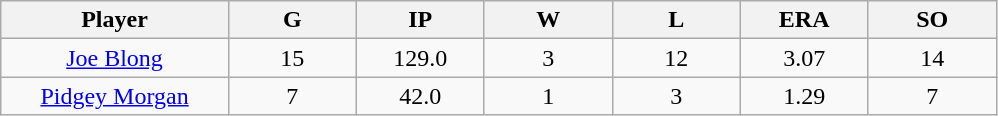<table class="wikitable sortable">
<tr>
<th bgcolor="#DDDDFF" width="16%">Player</th>
<th bgcolor="#DDDDFF" width="9%">G</th>
<th bgcolor="#DDDDFF" width="9%">IP</th>
<th bgcolor="#DDDDFF" width="9%">W</th>
<th bgcolor="#DDDDFF" width="9%">L</th>
<th bgcolor="#DDDDFF" width="9%">ERA</th>
<th bgcolor="#DDDDFF" width="9%">SO</th>
</tr>
<tr align=center>
<td><a href='#'>Joe Blong</a></td>
<td>15</td>
<td>129.0</td>
<td>3</td>
<td>12</td>
<td>3.07</td>
<td>14</td>
</tr>
<tr align=center>
<td><a href='#'>Pidgey Morgan</a></td>
<td>7</td>
<td>42.0</td>
<td>1</td>
<td>3</td>
<td>1.29</td>
<td>7</td>
</tr>
</table>
